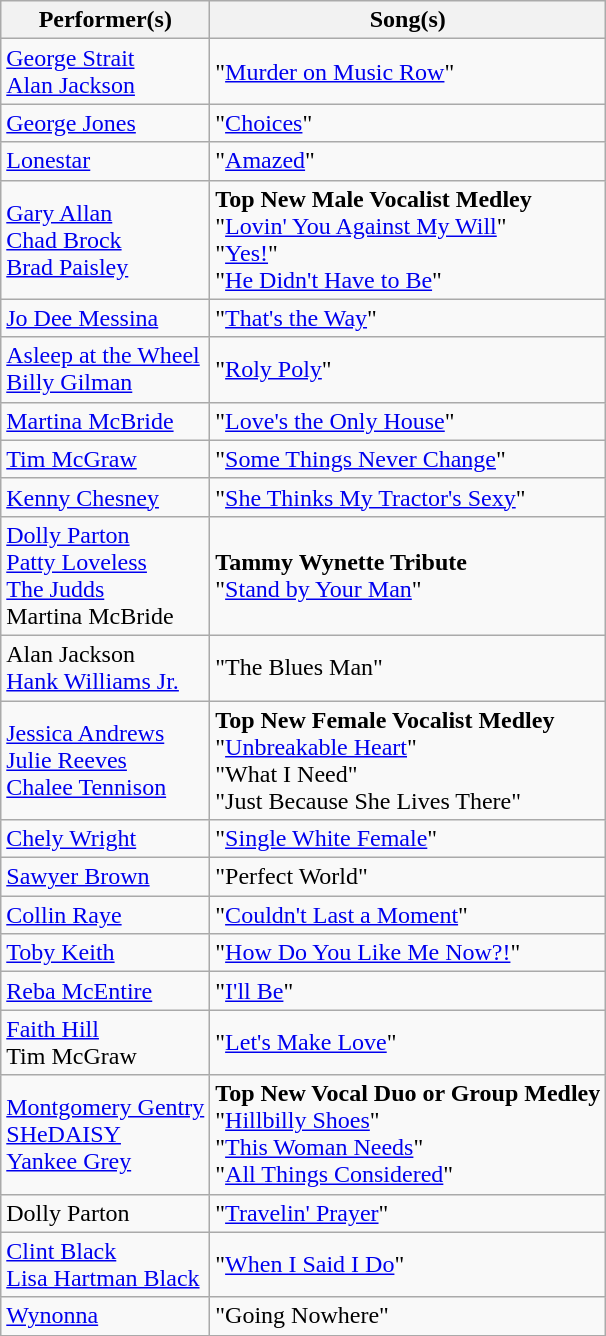<table class="wikitable">
<tr>
<th>Performer(s)</th>
<th>Song(s)</th>
</tr>
<tr>
<td><a href='#'>George Strait</a><br><a href='#'>Alan Jackson</a></td>
<td>"<a href='#'>Murder on Music Row</a>"</td>
</tr>
<tr>
<td><a href='#'>George Jones</a></td>
<td>"<a href='#'>Choices</a>"</td>
</tr>
<tr>
<td><a href='#'>Lonestar</a></td>
<td>"<a href='#'>Amazed</a>"</td>
</tr>
<tr>
<td><a href='#'>Gary Allan</a><br><a href='#'>Chad Brock</a><br><a href='#'>Brad Paisley</a></td>
<td><strong>Top New Male Vocalist Medley</strong><br>"<a href='#'>Lovin' You Against My Will</a>"<br>"<a href='#'>Yes!</a>"<br>"<a href='#'>He Didn't Have to Be</a>"</td>
</tr>
<tr>
<td><a href='#'>Jo Dee Messina</a></td>
<td>"<a href='#'>That's the Way</a>"</td>
</tr>
<tr>
<td><a href='#'>Asleep at the Wheel</a><br><a href='#'>Billy Gilman</a></td>
<td>"<a href='#'>Roly Poly</a>"</td>
</tr>
<tr>
<td><a href='#'>Martina McBride</a></td>
<td>"<a href='#'>Love's the Only House</a>"</td>
</tr>
<tr>
<td><a href='#'>Tim McGraw</a></td>
<td>"<a href='#'>Some Things Never Change</a>"</td>
</tr>
<tr>
<td><a href='#'>Kenny Chesney</a></td>
<td>"<a href='#'>She Thinks My Tractor's Sexy</a>"</td>
</tr>
<tr>
<td><a href='#'>Dolly Parton</a><br><a href='#'>Patty Loveless</a><br><a href='#'>The Judds</a><br>Martina McBride</td>
<td><strong>Tammy Wynette Tribute</strong><br>"<a href='#'>Stand by Your Man</a>"</td>
</tr>
<tr>
<td>Alan Jackson<br><a href='#'>Hank Williams Jr.</a></td>
<td>"The Blues Man"</td>
</tr>
<tr>
<td><a href='#'>Jessica Andrews</a><br><a href='#'>Julie Reeves</a><br><a href='#'>Chalee Tennison</a></td>
<td><strong>Top New Female Vocalist Medley</strong><br>"<a href='#'>Unbreakable Heart</a>"<br>"What I Need"<br>"Just Because She Lives There"</td>
</tr>
<tr>
<td><a href='#'>Chely Wright</a></td>
<td>"<a href='#'>Single White Female</a>"</td>
</tr>
<tr>
<td><a href='#'>Sawyer Brown</a></td>
<td>"Perfect World"</td>
</tr>
<tr>
<td><a href='#'>Collin Raye</a></td>
<td>"<a href='#'>Couldn't Last a Moment</a>"</td>
</tr>
<tr>
<td><a href='#'>Toby Keith</a></td>
<td>"<a href='#'>How Do You Like Me Now?!</a>"</td>
</tr>
<tr>
<td><a href='#'>Reba McEntire</a></td>
<td>"<a href='#'>I'll Be</a>"</td>
</tr>
<tr>
<td><a href='#'>Faith Hill</a><br>Tim McGraw</td>
<td>"<a href='#'>Let's Make Love</a>"</td>
</tr>
<tr>
<td><a href='#'>Montgomery Gentry</a><br><a href='#'>SHeDAISY</a><br><a href='#'>Yankee Grey</a></td>
<td><strong>Top New Vocal Duo or Group Medley</strong><br>"<a href='#'>Hillbilly Shoes</a>"<br>"<a href='#'>This Woman Needs</a>"<br>"<a href='#'>All Things Considered</a>"</td>
</tr>
<tr>
<td>Dolly Parton</td>
<td>"<a href='#'>Travelin' Prayer</a>"</td>
</tr>
<tr>
<td><a href='#'>Clint Black</a><br><a href='#'>Lisa Hartman Black</a></td>
<td>"<a href='#'>When I Said I Do</a>"</td>
</tr>
<tr>
<td><a href='#'>Wynonna</a></td>
<td>"Going Nowhere"</td>
</tr>
</table>
